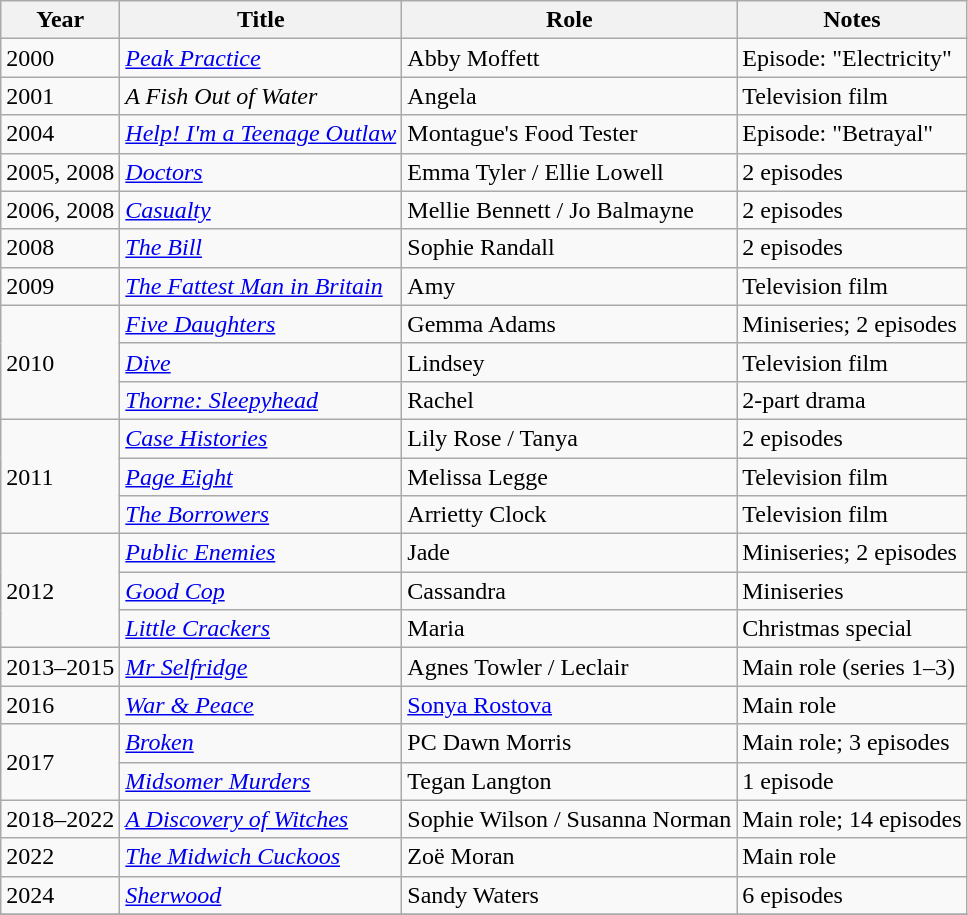<table class="wikitable sortable">
<tr>
<th>Year</th>
<th>Title</th>
<th>Role</th>
<th class="unsortable">Notes</th>
</tr>
<tr>
<td>2000</td>
<td><em><a href='#'>Peak Practice</a></em></td>
<td>Abby Moffett</td>
<td>Episode: "Electricity"</td>
</tr>
<tr>
<td>2001</td>
<td><em>A Fish Out of Water</em></td>
<td>Angela</td>
<td>Television film</td>
</tr>
<tr>
<td>2004</td>
<td><em><a href='#'>Help! I'm a Teenage Outlaw</a></em></td>
<td>Montague's Food Tester</td>
<td>Episode: "Betrayal"</td>
</tr>
<tr>
<td>2005, 2008</td>
<td><em><a href='#'>Doctors</a></em></td>
<td>Emma Tyler / Ellie Lowell</td>
<td>2 episodes</td>
</tr>
<tr>
<td>2006, 2008</td>
<td><em><a href='#'>Casualty</a></em></td>
<td>Mellie Bennett / Jo Balmayne</td>
<td>2 episodes</td>
</tr>
<tr>
<td>2008</td>
<td><em><a href='#'>The Bill</a></em></td>
<td>Sophie Randall</td>
<td>2 episodes</td>
</tr>
<tr>
<td>2009</td>
<td><em><a href='#'>The Fattest Man in Britain</a></em></td>
<td>Amy</td>
<td>Television film</td>
</tr>
<tr>
<td rowspan="3">2010</td>
<td><em><a href='#'>Five Daughters</a></em></td>
<td>Gemma Adams</td>
<td>Miniseries; 2 episodes</td>
</tr>
<tr>
<td><em><a href='#'>Dive</a></em></td>
<td>Lindsey</td>
<td>Television film</td>
</tr>
<tr>
<td><em><a href='#'>Thorne: Sleepyhead</a></em></td>
<td>Rachel</td>
<td>2-part drama</td>
</tr>
<tr>
<td rowspan="3">2011</td>
<td><em><a href='#'>Case Histories</a></em></td>
<td>Lily Rose / Tanya</td>
<td>2 episodes</td>
</tr>
<tr>
<td><em><a href='#'>Page Eight</a></em></td>
<td>Melissa Legge</td>
<td>Television film</td>
</tr>
<tr>
<td><em><a href='#'>The Borrowers</a></em></td>
<td>Arrietty Clock</td>
<td>Television film</td>
</tr>
<tr>
<td rowspan="3">2012</td>
<td><em><a href='#'>Public Enemies</a></em></td>
<td>Jade</td>
<td>Miniseries; 2 episodes</td>
</tr>
<tr>
<td><em><a href='#'>Good Cop</a></em></td>
<td>Cassandra</td>
<td>Miniseries</td>
</tr>
<tr>
<td><em><a href='#'>Little Crackers</a></em></td>
<td>Maria</td>
<td>Christmas special</td>
</tr>
<tr>
<td>2013–2015</td>
<td><em><a href='#'>Mr Selfridge</a></em></td>
<td>Agnes Towler / Leclair</td>
<td>Main role (series 1–3)</td>
</tr>
<tr>
<td>2016</td>
<td><em><a href='#'>War & Peace</a></em></td>
<td><a href='#'>Sonya Rostova</a></td>
<td>Main role</td>
</tr>
<tr>
<td rowspan="2">2017</td>
<td><em><a href='#'>Broken</a></em></td>
<td>PC Dawn Morris</td>
<td>Main role; 3 episodes</td>
</tr>
<tr>
<td><em><a href='#'>Midsomer Murders</a></em></td>
<td>Tegan Langton</td>
<td>1 episode</td>
</tr>
<tr>
<td>2018–2022</td>
<td><em><a href='#'>A Discovery of Witches</a></em></td>
<td>Sophie Wilson / Susanna Norman</td>
<td>Main role; 14 episodes</td>
</tr>
<tr>
<td>2022</td>
<td><em><a href='#'>The Midwich Cuckoos</a></em></td>
<td>Zoë Moran</td>
<td>Main role</td>
</tr>
<tr>
<td>2024</td>
<td><em><a href='#'>Sherwood</a></em></td>
<td>Sandy Waters</td>
<td>6 episodes</td>
</tr>
<tr>
</tr>
</table>
